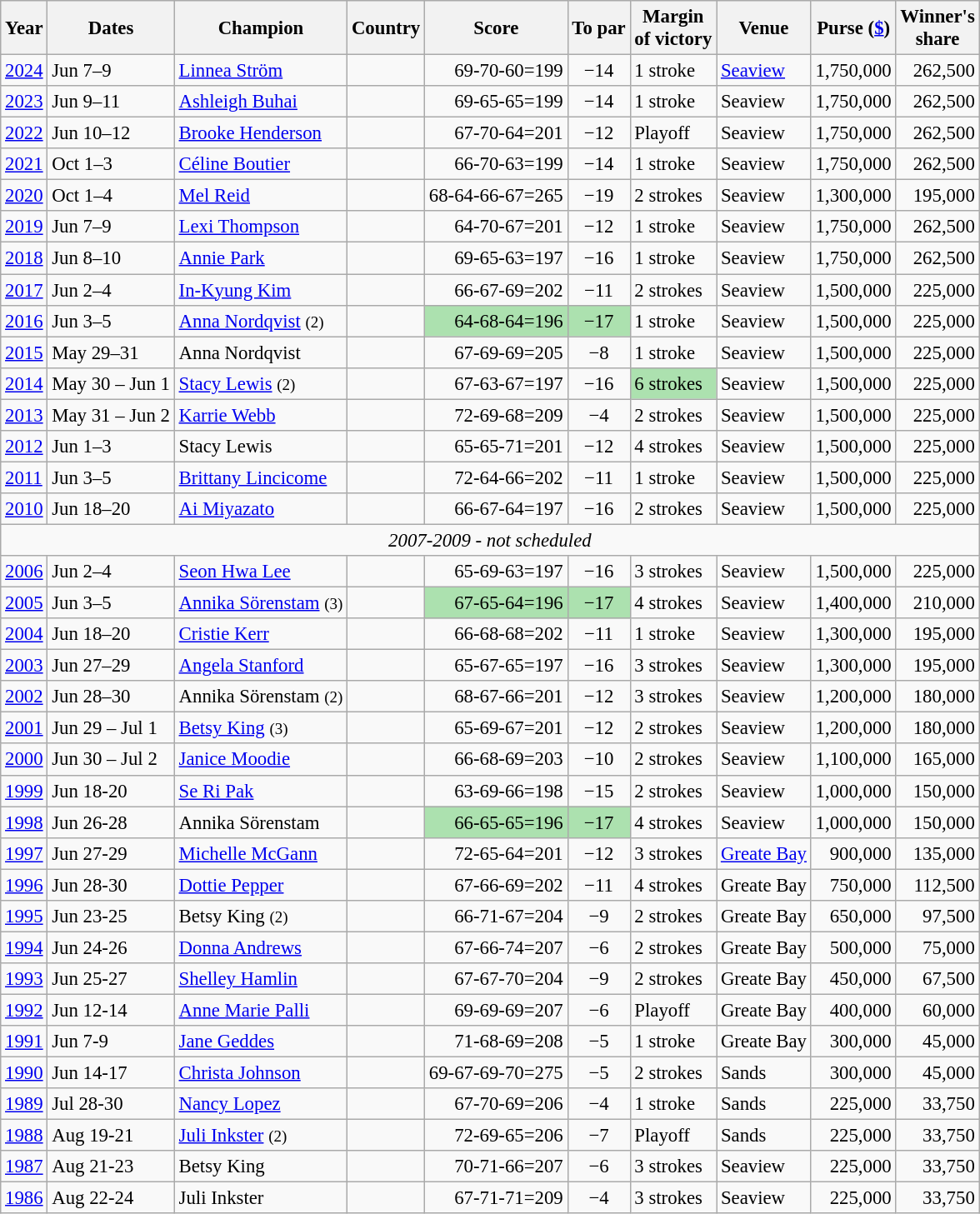<table class="wikitable" style="font-size:95%">
<tr>
<th>Year</th>
<th>Dates</th>
<th>Champion</th>
<th>Country</th>
<th>Score</th>
<th>To par</th>
<th>Margin<br>of victory</th>
<th>Venue</th>
<th>Purse (<a href='#'>$</a>)</th>
<th>Winner's<br>share</th>
</tr>
<tr>
<td><a href='#'>2024</a></td>
<td>Jun 7–9</td>
<td><a href='#'>Linnea Ström</a></td>
<td></td>
<td align=right>69-70-60=199</td>
<td align=center>−14</td>
<td>1 stroke</td>
<td><a href='#'>Seaview</a></td>
<td align=right>1,750,000</td>
<td align=right>262,500</td>
</tr>
<tr>
<td><a href='#'>2023</a></td>
<td>Jun 9–11</td>
<td><a href='#'>Ashleigh Buhai</a></td>
<td></td>
<td align=right>69-65-65=199</td>
<td align=center>−14</td>
<td>1 stroke</td>
<td>Seaview</td>
<td align=right>1,750,000</td>
<td align=right>262,500</td>
</tr>
<tr>
<td><a href='#'>2022</a></td>
<td>Jun 10–12</td>
<td><a href='#'>Brooke Henderson</a></td>
<td></td>
<td align=right>67-70-64=201</td>
<td align=center>−12</td>
<td>Playoff</td>
<td>Seaview</td>
<td align=right>1,750,000</td>
<td align=right>262,500</td>
</tr>
<tr>
<td><a href='#'>2021</a></td>
<td>Oct 1–3</td>
<td><a href='#'>Céline Boutier</a></td>
<td></td>
<td align=right>66-70-63=199</td>
<td align=center>−14</td>
<td>1 stroke</td>
<td>Seaview</td>
<td align=right>1,750,000</td>
<td align=right>262,500</td>
</tr>
<tr>
<td><a href='#'>2020</a></td>
<td>Oct 1–4</td>
<td><a href='#'>Mel Reid</a></td>
<td></td>
<td align=right>68-64-66-67=265</td>
<td align=center>−19</td>
<td>2 strokes</td>
<td>Seaview</td>
<td align=right>1,300,000</td>
<td align=right>195,000</td>
</tr>
<tr>
<td><a href='#'>2019</a></td>
<td>Jun 7–9</td>
<td><a href='#'>Lexi Thompson</a></td>
<td></td>
<td align=right>64-70-67=201</td>
<td align=center>−12</td>
<td>1 stroke</td>
<td>Seaview</td>
<td align=right>1,750,000</td>
<td align=right>262,500</td>
</tr>
<tr>
<td><a href='#'>2018</a></td>
<td>Jun 8–10</td>
<td><a href='#'>Annie Park</a></td>
<td></td>
<td align=right>69-65-63=197</td>
<td align=center>−16</td>
<td>1 stroke</td>
<td>Seaview</td>
<td align=right>1,750,000</td>
<td align=right>262,500</td>
</tr>
<tr>
<td><a href='#'>2017</a></td>
<td>Jun 2–4</td>
<td><a href='#'>In-Kyung Kim</a></td>
<td></td>
<td align=right>66-67-69=202</td>
<td align=center>−11</td>
<td>2 strokes</td>
<td>Seaview</td>
<td align=right>1,500,000</td>
<td align=right>225,000</td>
</tr>
<tr>
<td><a href='#'>2016</a></td>
<td>Jun 3–5</td>
<td><a href='#'>Anna Nordqvist</a> <small>(2)</small></td>
<td></td>
<td style="text-align: right; background: #ACE1AF">64-68-64=196</td>
<td style="text-align: center; background: #ACE1AF">−17</td>
<td>1 stroke</td>
<td>Seaview</td>
<td align=right>1,500,000</td>
<td align=right>225,000</td>
</tr>
<tr>
<td><a href='#'>2015</a></td>
<td>May 29–31</td>
<td>Anna Nordqvist</td>
<td></td>
<td align=right>67-69-69=205</td>
<td align=center>−8</td>
<td>1 stroke</td>
<td>Seaview</td>
<td align=right>1,500,000</td>
<td align=right>225,000</td>
</tr>
<tr>
<td><a href='#'>2014</a></td>
<td>May 30 – Jun 1</td>
<td><a href='#'>Stacy Lewis</a> <small>(2)</small></td>
<td></td>
<td align=right>67-63-67=197</td>
<td align=center>−16</td>
<td style="background: #ACE1AF">6 strokes</td>
<td>Seaview</td>
<td align=right>1,500,000</td>
<td align=right>225,000</td>
</tr>
<tr>
<td><a href='#'>2013</a></td>
<td>May 31 – Jun 2</td>
<td><a href='#'>Karrie Webb</a></td>
<td></td>
<td align=right>72-69-68=209</td>
<td align=center>−4</td>
<td>2 strokes</td>
<td>Seaview</td>
<td align=right>1,500,000</td>
<td align=right>225,000</td>
</tr>
<tr>
<td><a href='#'>2012</a></td>
<td>Jun 1–3</td>
<td>Stacy Lewis</td>
<td></td>
<td align=right>65-65-71=201</td>
<td align=center>−12</td>
<td>4 strokes</td>
<td>Seaview</td>
<td align=right>1,500,000</td>
<td align=right>225,000</td>
</tr>
<tr>
<td><a href='#'>2011</a></td>
<td>Jun 3–5</td>
<td><a href='#'>Brittany Lincicome</a></td>
<td></td>
<td align=right>72-64-66=202</td>
<td align=center>−11</td>
<td>1 stroke</td>
<td>Seaview</td>
<td align=right>1,500,000</td>
<td align=right>225,000</td>
</tr>
<tr>
<td><a href='#'>2010</a></td>
<td>Jun 18–20</td>
<td><a href='#'>Ai Miyazato</a></td>
<td></td>
<td align=right>66-67-64=197</td>
<td align=center>−16</td>
<td>2 strokes</td>
<td>Seaview</td>
<td align=right>1,500,000</td>
<td align=right>225,000</td>
</tr>
<tr>
<td colspan=10 align=center><em>2007-2009 - not scheduled</em></td>
</tr>
<tr>
<td><a href='#'>2006</a></td>
<td>Jun 2–4</td>
<td><a href='#'>Seon Hwa Lee</a></td>
<td></td>
<td align=right>65-69-63=197</td>
<td align=center>−16</td>
<td>3 strokes</td>
<td>Seaview</td>
<td align=right>1,500,000</td>
<td align=right>225,000</td>
</tr>
<tr>
<td><a href='#'>2005</a></td>
<td>Jun 3–5</td>
<td><a href='#'>Annika Sörenstam</a> <small>(3)</small></td>
<td></td>
<td style="text-align: right; background: #ACE1AF">67-65-64=196</td>
<td style="text-align: center; background: #ACE1AF">−17</td>
<td>4 strokes</td>
<td>Seaview</td>
<td align=right>1,400,000</td>
<td align=right>210,000</td>
</tr>
<tr>
<td><a href='#'>2004</a></td>
<td>Jun 18–20</td>
<td><a href='#'>Cristie Kerr</a></td>
<td></td>
<td align=right>66-68-68=202</td>
<td align=center>−11</td>
<td>1 stroke</td>
<td>Seaview</td>
<td align=right>1,300,000</td>
<td align=right>195,000</td>
</tr>
<tr>
<td><a href='#'>2003</a></td>
<td>Jun 27–29</td>
<td><a href='#'>Angela Stanford</a></td>
<td></td>
<td align=right>65-67-65=197</td>
<td align=center>−16</td>
<td>3 strokes</td>
<td>Seaview</td>
<td align=right>1,300,000</td>
<td align=right>195,000</td>
</tr>
<tr>
<td><a href='#'>2002</a></td>
<td>Jun 28–30</td>
<td>Annika Sörenstam <small>(2)</small></td>
<td></td>
<td align=right>68-67-66=201</td>
<td align=center>−12</td>
<td>3 strokes</td>
<td>Seaview</td>
<td align=right>1,200,000</td>
<td align=right>180,000</td>
</tr>
<tr>
<td><a href='#'>2001</a></td>
<td>Jun 29 – Jul 1</td>
<td><a href='#'>Betsy King</a> <small>(3)</small></td>
<td></td>
<td align=right>65-69-67=201</td>
<td align=center>−12</td>
<td>2 strokes</td>
<td>Seaview</td>
<td align=right>1,200,000</td>
<td align=right>180,000</td>
</tr>
<tr>
<td><a href='#'>2000</a></td>
<td>Jun 30 – Jul 2</td>
<td><a href='#'>Janice Moodie</a></td>
<td></td>
<td align=right>66-68-69=203</td>
<td align=center>−10</td>
<td>2 strokes</td>
<td>Seaview</td>
<td align=right>1,100,000</td>
<td align=right>165,000</td>
</tr>
<tr>
<td><a href='#'>1999</a></td>
<td>Jun 18-20</td>
<td><a href='#'>Se Ri Pak</a></td>
<td></td>
<td align=right>63-69-66=198</td>
<td align=center>−15</td>
<td>2 strokes</td>
<td>Seaview</td>
<td align=right>1,000,000</td>
<td align=right>150,000</td>
</tr>
<tr>
<td><a href='#'>1998</a></td>
<td>Jun 26-28</td>
<td>Annika Sörenstam</td>
<td></td>
<td style="text-align: right; background: #ACE1AF">66-65-65=196</td>
<td style="text-align: center; background: #ACE1AF">−17</td>
<td>4 strokes</td>
<td>Seaview</td>
<td align=right>1,000,000</td>
<td align=right>150,000</td>
</tr>
<tr>
<td><a href='#'>1997</a></td>
<td>Jun 27-29</td>
<td><a href='#'>Michelle McGann</a></td>
<td></td>
<td align=right>72-65-64=201</td>
<td align=center>−12</td>
<td>3 strokes</td>
<td><a href='#'>Greate Bay</a></td>
<td align=right>900,000</td>
<td align=right>135,000</td>
</tr>
<tr>
<td><a href='#'>1996</a></td>
<td>Jun 28-30</td>
<td><a href='#'>Dottie Pepper</a></td>
<td></td>
<td align=right>67-66-69=202</td>
<td align=center>−11</td>
<td>4 strokes</td>
<td>Greate Bay</td>
<td align=right>750,000</td>
<td align=right>112,500</td>
</tr>
<tr>
<td><a href='#'>1995</a></td>
<td>Jun 23-25</td>
<td>Betsy King <small>(2)</small></td>
<td></td>
<td align=right>66-71-67=204</td>
<td align=center>−9</td>
<td>2 strokes</td>
<td>Greate Bay</td>
<td align=right>650,000</td>
<td align=right>97,500</td>
</tr>
<tr>
<td><a href='#'>1994</a></td>
<td>Jun 24-26</td>
<td><a href='#'>Donna Andrews</a></td>
<td></td>
<td align=right>67-66-74=207</td>
<td align=center>−6</td>
<td>2 strokes</td>
<td>Greate Bay</td>
<td align=right>500,000</td>
<td align=right>75,000</td>
</tr>
<tr>
<td><a href='#'>1993</a></td>
<td>Jun 25-27</td>
<td><a href='#'>Shelley Hamlin</a></td>
<td></td>
<td align=right>67-67-70=204</td>
<td align=center>−9</td>
<td>2 strokes</td>
<td>Greate Bay</td>
<td align=right>450,000</td>
<td align=right>67,500</td>
</tr>
<tr>
<td><a href='#'>1992</a></td>
<td>Jun 12-14</td>
<td><a href='#'>Anne Marie Palli</a></td>
<td></td>
<td align=right>69-69-69=207</td>
<td align=center>−6</td>
<td>Playoff </td>
<td>Greate Bay</td>
<td align=right>400,000</td>
<td align=right>60,000</td>
</tr>
<tr>
<td><a href='#'>1991</a></td>
<td>Jun 7-9</td>
<td><a href='#'>Jane Geddes</a></td>
<td></td>
<td align=right>71-68-69=208</td>
<td align=center>−5</td>
<td>1 stroke</td>
<td>Greate Bay</td>
<td align=right>300,000</td>
<td align=right>45,000</td>
</tr>
<tr>
<td><a href='#'>1990</a></td>
<td>Jun 14-17</td>
<td><a href='#'>Christa Johnson</a></td>
<td></td>
<td align=right>69-67-69-70=275</td>
<td align=center>−5</td>
<td>2 strokes</td>
<td>Sands</td>
<td align=right>300,000</td>
<td align=right>45,000</td>
</tr>
<tr>
<td><a href='#'>1989</a></td>
<td>Jul 28-30</td>
<td><a href='#'>Nancy Lopez</a></td>
<td></td>
<td align=right>67-70-69=206</td>
<td align=center>−4</td>
<td>1 stroke</td>
<td>Sands</td>
<td align=right>225,000</td>
<td align=right>33,750</td>
</tr>
<tr>
<td><a href='#'>1988</a></td>
<td>Aug 19-21</td>
<td><a href='#'>Juli Inkster</a> <small>(2)</small></td>
<td></td>
<td align=right>72-69-65=206</td>
<td align=center>−7</td>
<td>Playoff </td>
<td>Sands</td>
<td align=right>225,000</td>
<td align=right>33,750</td>
</tr>
<tr>
<td><a href='#'>1987</a></td>
<td>Aug 21-23</td>
<td>Betsy King</td>
<td></td>
<td align=right>70-71-66=207</td>
<td align=center>−6</td>
<td>3 strokes</td>
<td>Seaview</td>
<td align=right>225,000</td>
<td align=right>33,750</td>
</tr>
<tr>
<td><a href='#'>1986</a></td>
<td>Aug 22-24</td>
<td>Juli Inkster</td>
<td></td>
<td align=right>67-71-71=209</td>
<td align=center>−4</td>
<td>3 strokes</td>
<td>Seaview</td>
<td align=right>225,000</td>
<td align=right>33,750</td>
</tr>
</table>
